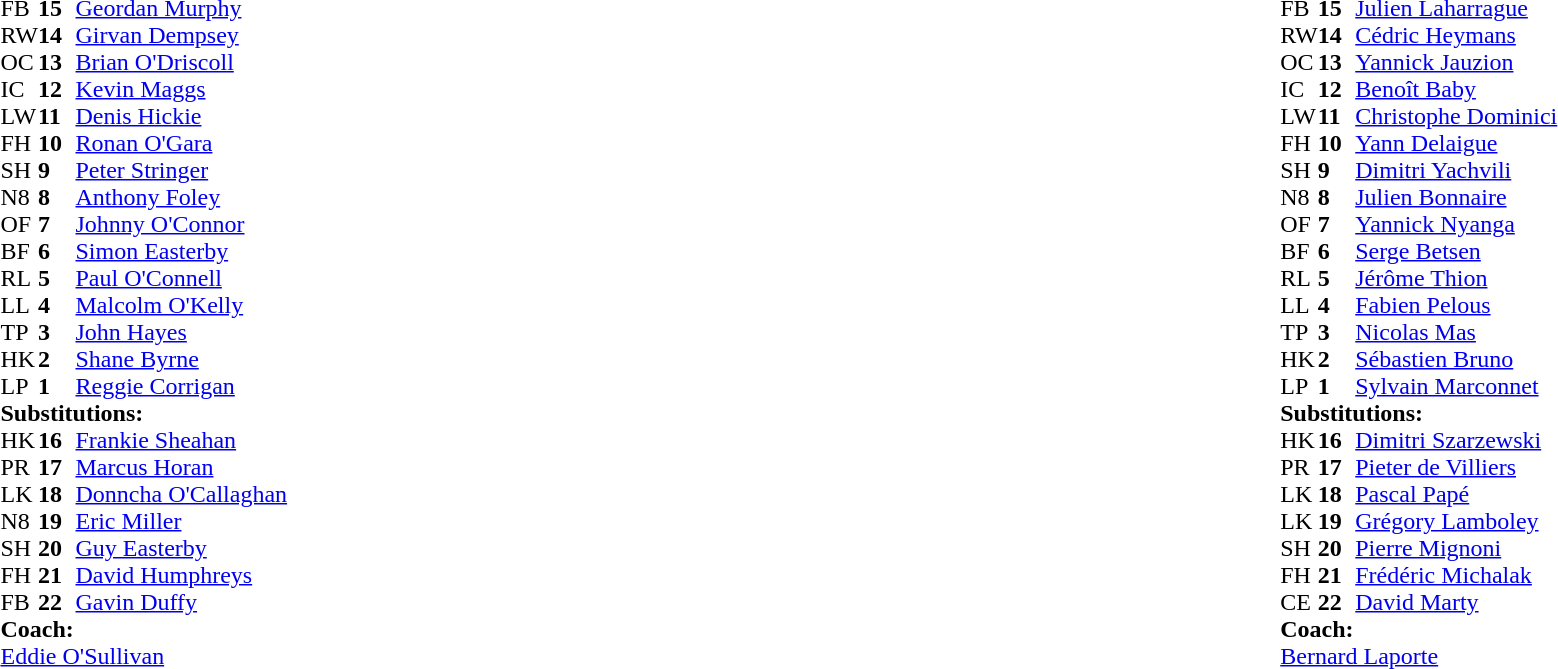<table width="100%">
<tr>
<td style="vertical-align:top" width="50%"><br><table cellspacing="0" cellpadding="0">
<tr>
<th width="25"></th>
<th width="25"></th>
</tr>
<tr>
<td>FB</td>
<td><strong>15</strong></td>
<td><a href='#'>Geordan Murphy</a></td>
</tr>
<tr>
<td>RW</td>
<td><strong>14</strong></td>
<td><a href='#'>Girvan Dempsey</a></td>
</tr>
<tr>
<td>OC</td>
<td><strong>13</strong></td>
<td><a href='#'>Brian O'Driscoll</a></td>
</tr>
<tr>
<td>IC</td>
<td><strong>12</strong></td>
<td><a href='#'>Kevin Maggs</a></td>
</tr>
<tr>
<td>LW</td>
<td><strong>11</strong></td>
<td><a href='#'>Denis Hickie</a></td>
</tr>
<tr>
<td>FH</td>
<td><strong>10</strong></td>
<td><a href='#'>Ronan O'Gara</a></td>
</tr>
<tr>
<td>SH</td>
<td><strong>9</strong></td>
<td><a href='#'>Peter Stringer</a></td>
</tr>
<tr>
<td>N8</td>
<td><strong>8</strong></td>
<td><a href='#'>Anthony Foley</a></td>
</tr>
<tr>
<td>OF</td>
<td><strong>7</strong></td>
<td><a href='#'>Johnny O'Connor</a></td>
</tr>
<tr>
<td>BF</td>
<td><strong>6</strong></td>
<td><a href='#'>Simon Easterby</a></td>
</tr>
<tr>
<td>RL</td>
<td><strong>5</strong></td>
<td><a href='#'>Paul O'Connell</a></td>
</tr>
<tr>
<td>LL</td>
<td><strong>4</strong></td>
<td><a href='#'>Malcolm O'Kelly</a></td>
</tr>
<tr>
<td>TP</td>
<td><strong>3</strong></td>
<td><a href='#'>John Hayes</a></td>
</tr>
<tr>
<td>HK</td>
<td><strong>2</strong></td>
<td><a href='#'>Shane Byrne</a></td>
</tr>
<tr>
<td>LP</td>
<td><strong>1</strong></td>
<td><a href='#'>Reggie Corrigan</a></td>
<td></td>
<td></td>
</tr>
<tr>
<td colspan="4"><strong>Substitutions:</strong></td>
</tr>
<tr>
<td>HK</td>
<td><strong>16</strong></td>
<td><a href='#'>Frankie Sheahan</a></td>
</tr>
<tr>
<td>PR</td>
<td><strong>17</strong></td>
<td><a href='#'>Marcus Horan</a></td>
<td></td>
<td></td>
</tr>
<tr>
<td>LK</td>
<td><strong>18</strong></td>
<td><a href='#'>Donncha O'Callaghan</a></td>
</tr>
<tr>
<td>N8</td>
<td><strong>19</strong></td>
<td><a href='#'>Eric Miller</a></td>
</tr>
<tr>
<td>SH</td>
<td><strong>20</strong></td>
<td><a href='#'>Guy Easterby</a></td>
</tr>
<tr>
<td>FH</td>
<td><strong>21</strong></td>
<td><a href='#'>David Humphreys</a></td>
</tr>
<tr>
<td>FB</td>
<td><strong>22</strong></td>
<td><a href='#'>Gavin Duffy</a></td>
</tr>
<tr>
<td colspan="4"><strong>Coach:</strong></td>
</tr>
<tr>
<td colspan="4"><a href='#'>Eddie O'Sullivan</a></td>
</tr>
</table>
</td>
<td style="vertical-align:top"></td>
<td style="vertical-align:top" width="50%"><br><table cellspacing="0" cellpadding="0" align="center">
<tr>
<th width="25"></th>
<th width="25"></th>
</tr>
<tr>
<td>FB</td>
<td><strong>15</strong></td>
<td><a href='#'>Julien Laharrague</a></td>
</tr>
<tr>
<td>RW</td>
<td><strong>14</strong></td>
<td><a href='#'>Cédric Heymans</a></td>
</tr>
<tr>
<td>OC</td>
<td><strong>13</strong></td>
<td><a href='#'>Yannick Jauzion</a></td>
</tr>
<tr>
<td>IC</td>
<td><strong>12</strong></td>
<td><a href='#'>Benoît Baby</a></td>
</tr>
<tr>
<td>LW</td>
<td><strong>11</strong></td>
<td><a href='#'>Christophe Dominici</a></td>
</tr>
<tr>
<td>FH</td>
<td><strong>10</strong></td>
<td><a href='#'>Yann Delaigue</a></td>
<td></td>
<td></td>
</tr>
<tr>
<td>SH</td>
<td><strong>9</strong></td>
<td><a href='#'>Dimitri Yachvili</a></td>
</tr>
<tr>
<td>N8</td>
<td><strong>8</strong></td>
<td><a href='#'>Julien Bonnaire</a></td>
</tr>
<tr>
<td>OF</td>
<td><strong>7</strong></td>
<td><a href='#'>Yannick Nyanga</a></td>
<td></td>
<td></td>
</tr>
<tr>
<td>BF</td>
<td><strong>6</strong></td>
<td><a href='#'>Serge Betsen</a></td>
</tr>
<tr>
<td>RL</td>
<td><strong>5</strong></td>
<td><a href='#'>Jérôme Thion</a></td>
</tr>
<tr>
<td>LL</td>
<td><strong>4</strong></td>
<td><a href='#'>Fabien Pelous</a></td>
<td></td>
<td></td>
</tr>
<tr>
<td>TP</td>
<td><strong>3</strong></td>
<td><a href='#'>Nicolas Mas</a></td>
<td></td>
<td></td>
</tr>
<tr>
<td>HK</td>
<td><strong>2</strong></td>
<td><a href='#'>Sébastien Bruno</a></td>
<td></td>
<td></td>
</tr>
<tr>
<td>LP</td>
<td><strong>1</strong></td>
<td><a href='#'>Sylvain Marconnet</a></td>
</tr>
<tr>
<td colspan="4"><strong>Substitutions:</strong></td>
</tr>
<tr>
<td>HK</td>
<td><strong>16</strong></td>
<td><a href='#'>Dimitri Szarzewski</a></td>
<td></td>
<td></td>
</tr>
<tr>
<td>PR</td>
<td><strong>17</strong></td>
<td><a href='#'>Pieter de Villiers</a></td>
<td></td>
<td></td>
</tr>
<tr>
<td>LK</td>
<td><strong>18</strong></td>
<td><a href='#'>Pascal Papé</a></td>
<td></td>
<td></td>
</tr>
<tr>
<td>LK</td>
<td><strong>19</strong></td>
<td><a href='#'>Grégory Lamboley</a></td>
<td></td>
<td></td>
</tr>
<tr>
<td>SH</td>
<td><strong>20</strong></td>
<td><a href='#'>Pierre Mignoni</a></td>
</tr>
<tr>
<td>FH</td>
<td><strong>21</strong></td>
<td><a href='#'>Frédéric Michalak</a></td>
<td></td>
<td></td>
</tr>
<tr>
<td>CE</td>
<td><strong>22</strong></td>
<td><a href='#'>David Marty</a></td>
</tr>
<tr>
<td colspan="4"><strong>Coach:</strong></td>
</tr>
<tr>
<td colspan="4"><a href='#'>Bernard Laporte</a></td>
</tr>
</table>
</td>
</tr>
</table>
